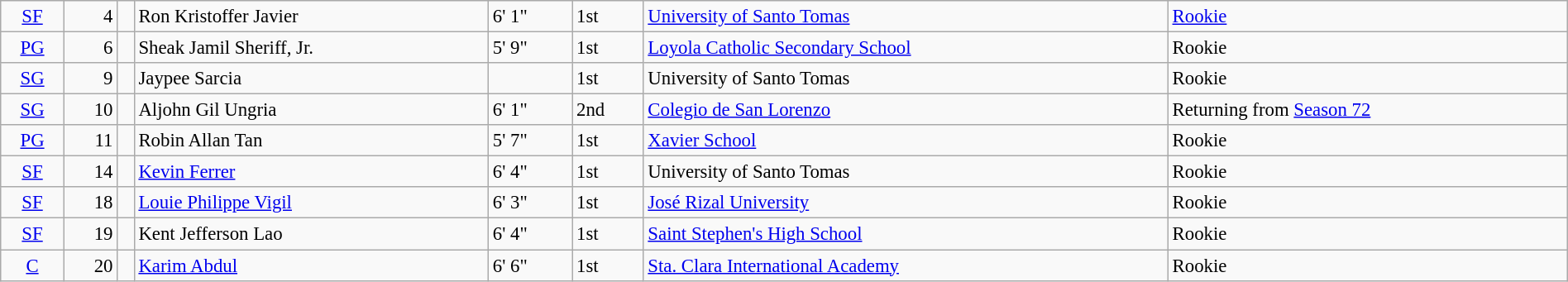<table class=wikitable width=100% style=font-size:95%>
<tr>
<td align=center><a href='#'>SF</a></td>
<td align=right>4</td>
<td></td>
<td>Ron Kristoffer Javier</td>
<td>6' 1"</td>
<td>1st</td>
<td><a href='#'>University of Santo Tomas</a></td>
<td><a href='#'>Rookie</a></td>
</tr>
<tr>
<td align=center><a href='#'>PG</a></td>
<td align=right>6</td>
<td></td>
<td>Sheak Jamil Sheriff, Jr.</td>
<td>5' 9"</td>
<td>1st</td>
<td><a href='#'>Loyola Catholic Secondary School</a></td>
<td>Rookie</td>
</tr>
<tr>
<td align=center><a href='#'>SG</a></td>
<td align=right>9</td>
<td></td>
<td>Jaypee Sarcia</td>
<td></td>
<td>1st</td>
<td>University of Santo Tomas</td>
<td>Rookie</td>
</tr>
<tr>
<td align=center><a href='#'>SG</a></td>
<td align=right>10</td>
<td></td>
<td>Aljohn Gil Ungria</td>
<td>6' 1"</td>
<td>2nd</td>
<td><a href='#'>Colegio de San Lorenzo</a></td>
<td>Returning from <a href='#'>Season 72</a></td>
</tr>
<tr>
<td align=center><a href='#'>PG</a></td>
<td align=right>11</td>
<td></td>
<td>Robin Allan Tan</td>
<td>5' 7"</td>
<td>1st</td>
<td><a href='#'>Xavier School</a></td>
<td>Rookie</td>
</tr>
<tr>
<td align=center><a href='#'>SF</a></td>
<td align=right>14</td>
<td></td>
<td><a href='#'>Kevin Ferrer</a></td>
<td>6' 4"</td>
<td>1st</td>
<td>University of Santo Tomas</td>
<td>Rookie</td>
</tr>
<tr>
<td align=center><a href='#'>SF</a></td>
<td align=right>18</td>
<td></td>
<td><a href='#'>Louie Philippe Vigil</a></td>
<td>6' 3"</td>
<td>1st</td>
<td><a href='#'>José Rizal University</a></td>
<td>Rookie</td>
</tr>
<tr>
<td align=center><a href='#'>SF</a></td>
<td align=right>19</td>
<td></td>
<td>Kent Jefferson Lao</td>
<td>6' 4"</td>
<td>1st</td>
<td><a href='#'>Saint Stephen's High School</a></td>
<td>Rookie</td>
</tr>
<tr>
<td align=center><a href='#'>C</a></td>
<td align=right>20</td>
<td></td>
<td><a href='#'>Karim Abdul</a></td>
<td>6' 6"</td>
<td>1st</td>
<td><a href='#'>Sta. Clara International Academy</a></td>
<td>Rookie</td>
</tr>
</table>
